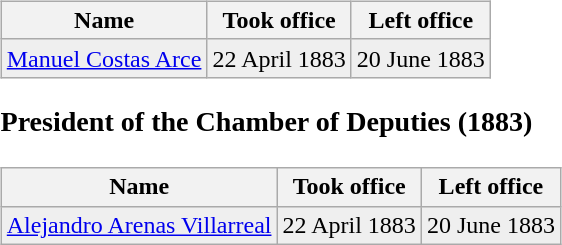<table width=100% style="cellpadding:0.5em;">
<tr>
<td><br><table class="wikitable">
<tr>
<th>Name</th>
<th>Took office</th>
<th>Left office</th>
</tr>
<tr bgcolor="efefef">
<td><a href='#'>Manuel Costas Arce</a></td>
<td>22 April 1883</td>
<td>20 June 1883</td>
</tr>
</table>
<h3>President of the Chamber of Deputies (1883)</h3><table class="wikitable">
<tr>
<th>Name</th>
<th>Took office</th>
<th>Left office</th>
</tr>
<tr bgcolor="efefef">
<td><a href='#'>Alejandro Arenas Villarreal</a></td>
<td>22 April 1883</td>
<td>20 June 1883</td>
</tr>
</table>
</td>
</tr>
</table>
